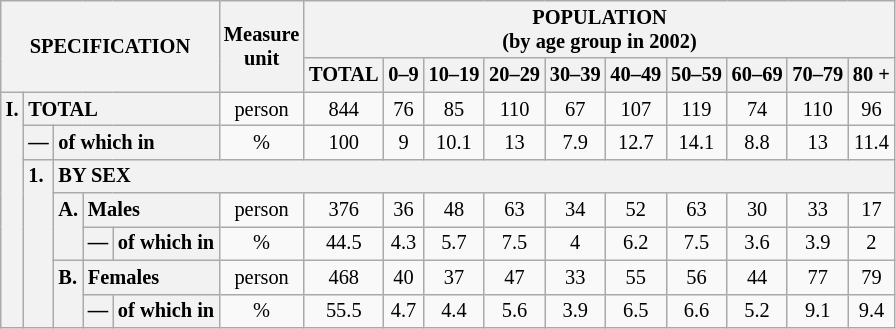<table class="wikitable" style="font-size:85%; text-align:center">
<tr>
<th rowspan="2" colspan="5">SPECIFICATION</th>
<th rowspan="2">Measure<br> unit</th>
<th colspan="10" rowspan="1">POPULATION<br> (by age group in 2002)</th>
</tr>
<tr>
<th>TOTAL</th>
<th>0–9</th>
<th>10–19</th>
<th>20–29</th>
<th>30–39</th>
<th>40–49</th>
<th>50–59</th>
<th>60–69</th>
<th>70–79</th>
<th>80 +</th>
</tr>
<tr>
<th style="text-align:left" valign="top" rowspan="7">I.</th>
<th style="text-align:left" colspan="4">TOTAL</th>
<td>person</td>
<td>844</td>
<td>76</td>
<td>85</td>
<td>110</td>
<td>67</td>
<td>107</td>
<td>119</td>
<td>74</td>
<td>110</td>
<td>96</td>
</tr>
<tr>
<th style="text-align:left" valign="top">—</th>
<th style="text-align:left" colspan="3">of which in</th>
<td>%</td>
<td>100</td>
<td>9</td>
<td>10.1</td>
<td>13</td>
<td>7.9</td>
<td>12.7</td>
<td>14.1</td>
<td>8.8</td>
<td>13</td>
<td>11.4</td>
</tr>
<tr>
<th style="text-align:left" valign="top" rowspan="5">1.</th>
<th style="text-align:left" colspan="14">BY SEX</th>
</tr>
<tr>
<th style="text-align:left" valign="top" rowspan="2">A.</th>
<th style="text-align:left" colspan="2">Males</th>
<td>person</td>
<td>376</td>
<td>36</td>
<td>48</td>
<td>63</td>
<td>34</td>
<td>52</td>
<td>63</td>
<td>30</td>
<td>33</td>
<td>17</td>
</tr>
<tr>
<th style="text-align:left" valign="top">—</th>
<th style="text-align:left" colspan="1">of which in</th>
<td>%</td>
<td>44.5</td>
<td>4.3</td>
<td>5.7</td>
<td>7.5</td>
<td>4</td>
<td>6.2</td>
<td>7.5</td>
<td>3.6</td>
<td>3.9</td>
<td>2</td>
</tr>
<tr>
<th style="text-align:left" valign="top" rowspan="2">B.</th>
<th style="text-align:left" colspan="2">Females</th>
<td>person</td>
<td>468</td>
<td>40</td>
<td>37</td>
<td>47</td>
<td>33</td>
<td>55</td>
<td>56</td>
<td>44</td>
<td>77</td>
<td>79</td>
</tr>
<tr>
<th style="text-align:left" valign="top">—</th>
<th style="text-align:left" colspan="1">of which in</th>
<td>%</td>
<td>55.5</td>
<td>4.7</td>
<td>4.4</td>
<td>5.6</td>
<td>3.9</td>
<td>6.5</td>
<td>6.6</td>
<td>5.2</td>
<td>9.1</td>
<td>9.4</td>
</tr>
</table>
